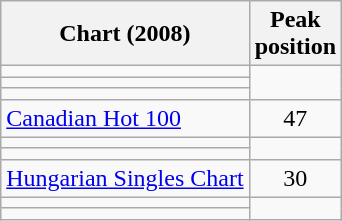<table class="wikitable sortable">
<tr>
<th scope=row>Chart (2008)</th>
<th scope=row>Peak<br>position</th>
</tr>
<tr>
<td></td>
</tr>
<tr>
<td></td>
</tr>
<tr>
<td></td>
</tr>
<tr>
<td><a href='#'>Canadian Hot 100</a></td>
<td align="center">47</td>
</tr>
<tr>
<td></td>
</tr>
<tr>
<td></td>
</tr>
<tr>
<td><a href='#'>Hungarian Singles Chart</a></td>
<td align="center">30</td>
</tr>
<tr>
<td></td>
</tr>
<tr>
<td></td>
</tr>
</table>
